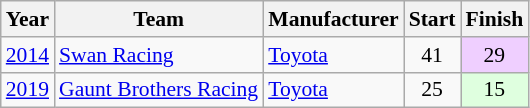<table class="wikitable" style="font-size: 90%;">
<tr>
<th>Year</th>
<th>Team</th>
<th>Manufacturer</th>
<th>Start</th>
<th>Finish</th>
</tr>
<tr>
<td><a href='#'>2014</a></td>
<td><a href='#'>Swan Racing</a></td>
<td><a href='#'>Toyota</a></td>
<td align=center>41</td>
<td align=center style="background:#EFCFFF;">29</td>
</tr>
<tr>
<td><a href='#'>2019</a></td>
<td><a href='#'>Gaunt Brothers Racing</a></td>
<td><a href='#'>Toyota</a></td>
<td align=center>25</td>
<td align=center style="background:#DFFFDF;">15</td>
</tr>
</table>
